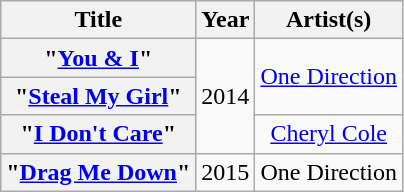<table class="wikitable plainrowheaders" style="text-align:center;">
<tr>
<th scope="col">Title</th>
<th scope="col">Year</th>
<th scope="col">Artist(s)</th>
</tr>
<tr>
<th scope="row">"<a href='#'>You & I</a>"<br></th>
<td rowspan="3">2014</td>
<td rowspan="2"><a href='#'>One Direction</a></td>
</tr>
<tr>
<th scope="row">"<a href='#'>Steal My Girl</a>"<br></th>
</tr>
<tr>
<th scope="row">"<a href='#'>I Don't Care</a>"<br></th>
<td><a href='#'>Cheryl Cole</a></td>
</tr>
<tr>
<th scope="row">"<a href='#'>Drag Me Down</a>"<br></th>
<td>2015</td>
<td>One Direction<br></td>
</tr>
</table>
